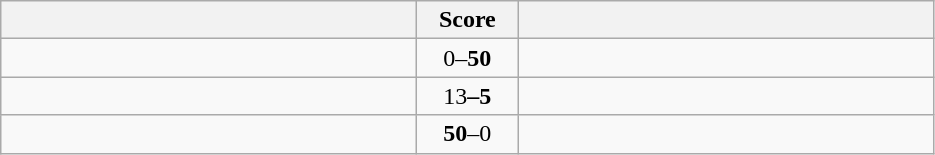<table class="wikitable" style="text-align: center;">
<tr>
<th width=270></th>
<th width=60>Score</th>
<th width=270></th>
</tr>
<tr>
<td align=left></td>
<td>0–<strong>50</strong></td>
<td align=left><strong></td>
</tr>
<tr>
<td align=left></strong><strong></td>
<td></strong>13<strong>–5</td>
<td align=left></td>
</tr>
<tr>
<td align=left></strong></td>
<td><strong>50</strong>–0</td>
<td align=left></td>
</tr>
</table>
